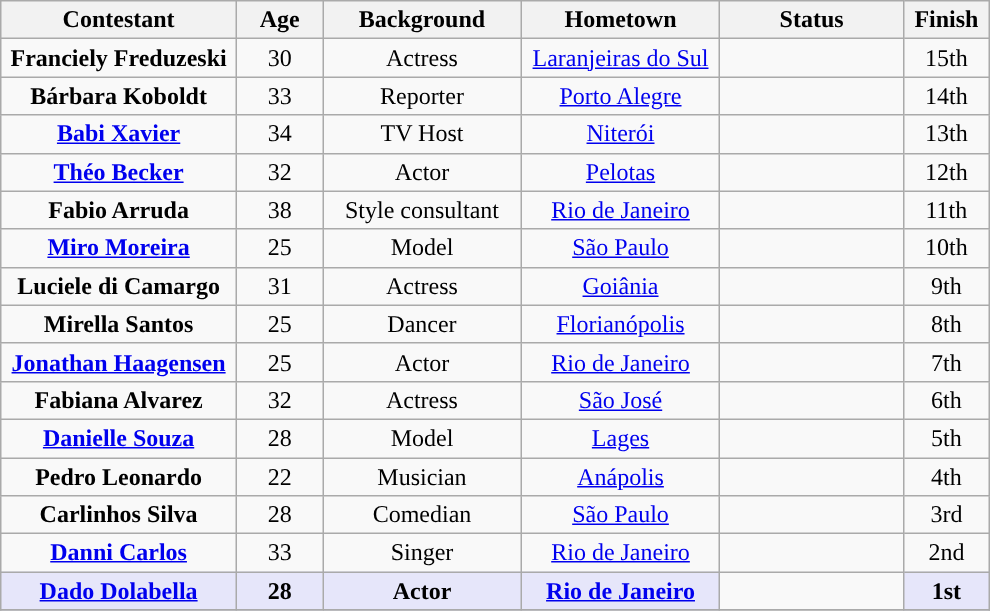<table class= "wikitable sortable" style="text-align: center; margin:auto; align: center">
<tr>
<th width=150>Contestant</th>
<th width=050>Age</th>
<th width=125>Background</th>
<th width=125>Hometown</th>
<th width=115>Status</th>
<th width=050>Finish</th>
</tr>
<tr>
<td><strong>Franciely Freduzeski</strong></td>
<td>30</td>
<td>Actress</td>
<td><a href='#'>Laranjeiras do Sul</a></td>
<td><br></td>
<td>15th</td>
</tr>
<tr>
<td><strong>Bárbara Koboldt</strong></td>
<td>33</td>
<td>Reporter</td>
<td><a href='#'>Porto Alegre</a></td>
<td><br></td>
<td>14th</td>
</tr>
<tr>
<td><strong><a href='#'>Babi Xavier</a></strong></td>
<td>34</td>
<td>TV Host</td>
<td><a href='#'>Niterói</a></td>
<td><br></td>
<td>13th</td>
</tr>
<tr>
<td><strong><a href='#'>Théo Becker</a></strong></td>
<td>32</td>
<td>Actor</td>
<td><a href='#'>Pelotas</a></td>
<td><br></td>
<td>12th</td>
</tr>
<tr>
<td><strong>Fabio Arruda</strong></td>
<td>38</td>
<td>Style consultant</td>
<td><a href='#'>Rio de Janeiro</a></td>
<td><br></td>
<td>11th</td>
</tr>
<tr>
<td><strong><a href='#'>Miro Moreira</a></strong></td>
<td>25</td>
<td>Model</td>
<td><a href='#'>São Paulo</a></td>
<td><br></td>
<td>10th</td>
</tr>
<tr>
<td><strong>Luciele di Camargo</strong></td>
<td>31</td>
<td>Actress</td>
<td><a href='#'>Goiânia</a></td>
<td><br></td>
<td>9th</td>
</tr>
<tr>
<td><strong>Mirella Santos</strong></td>
<td>25</td>
<td>Dancer</td>
<td><a href='#'>Florianópolis</a></td>
<td><br></td>
<td>8th</td>
</tr>
<tr>
<td nowrap><strong><a href='#'>Jonathan Haagensen</a></strong></td>
<td>25</td>
<td>Actor</td>
<td><a href='#'>Rio de Janeiro</a></td>
<td><br></td>
<td>7th</td>
</tr>
<tr>
<td><strong>Fabiana Alvarez</strong></td>
<td>32</td>
<td>Actress</td>
<td><a href='#'>São José</a></td>
<td><br></td>
<td>6th</td>
</tr>
<tr>
<td><strong><a href='#'>Danielle Souza</a></strong></td>
<td>28</td>
<td>Model</td>
<td><a href='#'>Lages</a></td>
<td><br></td>
<td>5th</td>
</tr>
<tr>
<td><strong>Pedro Leonardo</strong></td>
<td>22</td>
<td>Musician</td>
<td><a href='#'>Anápolis</a></td>
<td><br></td>
<td>4th</td>
</tr>
<tr>
<td><strong>Carlinhos Silva</strong></td>
<td>28</td>
<td>Comedian</td>
<td><a href='#'>São Paulo</a></td>
<td><br></td>
<td>3rd</td>
</tr>
<tr>
<td><strong><a href='#'>Danni Carlos</a></strong></td>
<td>33</td>
<td>Singer</td>
<td><a href='#'>Rio de Janeiro</a></td>
<td><br></td>
<td>2nd</td>
</tr>
<tr>
<td bgcolor="E6E6FA" nowrap><strong><a href='#'>Dado Dolabella</a></strong></td>
<td bgcolor="E6E6FA"><strong>28</strong></td>
<td bgcolor="E6E6FA"><strong>Actor</strong></td>
<td bgcolor="E6E6FA"><strong><a href='#'>Rio de Janeiro</a></strong></td>
<td></td>
<td bgcolor="E6E6FA"><strong>1st</strong></td>
</tr>
<tr>
</tr>
</table>
